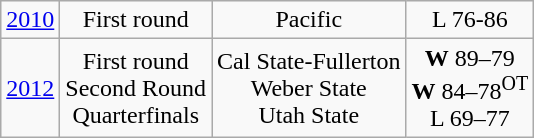<table class="wikitable">
<tr align="center">
<td><a href='#'>2010</a></td>
<td>First round</td>
<td>Pacific</td>
<td>L 76-86</td>
</tr>
<tr align="center">
<td><a href='#'>2012</a></td>
<td>First round<br>Second Round<br>Quarterfinals</td>
<td>Cal State-Fullerton<br>Weber State<br>Utah State</td>
<td><strong>W</strong> 89–79<br><strong>W</strong> 84–78<sup>OT</sup><br>L 69–77</td>
</tr>
</table>
